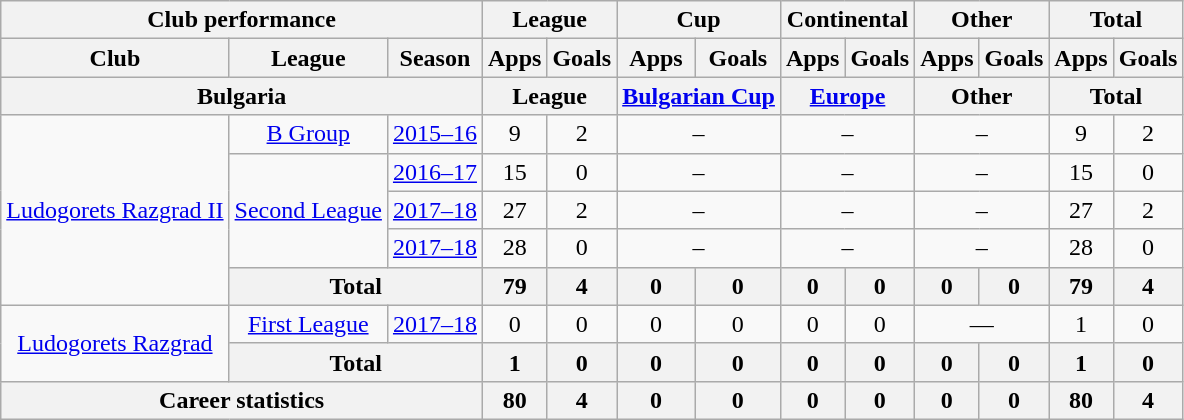<table class="wikitable" style="text-align: center">
<tr>
<th colspan="3">Club performance</th>
<th colspan="2">League</th>
<th colspan="2">Cup</th>
<th colspan="2">Continental</th>
<th colspan="2">Other</th>
<th colspan="3">Total</th>
</tr>
<tr>
<th>Club</th>
<th>League</th>
<th>Season</th>
<th>Apps</th>
<th>Goals</th>
<th>Apps</th>
<th>Goals</th>
<th>Apps</th>
<th>Goals</th>
<th>Apps</th>
<th>Goals</th>
<th>Apps</th>
<th>Goals</th>
</tr>
<tr>
<th colspan="3">Bulgaria</th>
<th colspan="2">League</th>
<th colspan="2"><a href='#'>Bulgarian Cup</a></th>
<th colspan="2"><a href='#'>Europe</a></th>
<th colspan="2">Other</th>
<th colspan="2">Total</th>
</tr>
<tr>
<td rowspan="5" valign="center"><a href='#'>Ludogorets Razgrad II</a></td>
<td rowspan="1"><a href='#'>B Group</a></td>
<td><a href='#'>2015–16</a></td>
<td>9</td>
<td>2</td>
<td colspan="2">–</td>
<td colspan="2">–</td>
<td colspan="2">–</td>
<td>9</td>
<td>2</td>
</tr>
<tr>
<td rowspan="3"><a href='#'>Second League</a></td>
<td><a href='#'>2016–17</a></td>
<td>15</td>
<td>0</td>
<td colspan="2">–</td>
<td colspan="2">–</td>
<td colspan="2">–</td>
<td>15</td>
<td>0</td>
</tr>
<tr>
<td><a href='#'>2017–18</a></td>
<td>27</td>
<td>2</td>
<td colspan="2">–</td>
<td colspan="2">–</td>
<td colspan="2">–</td>
<td>27</td>
<td>2</td>
</tr>
<tr>
<td><a href='#'>2017–18</a></td>
<td>28</td>
<td>0</td>
<td colspan="2">–</td>
<td colspan="2">–</td>
<td colspan="2">–</td>
<td>28</td>
<td>0</td>
</tr>
<tr>
<th colspan=2>Total</th>
<th>79</th>
<th>4</th>
<th>0</th>
<th>0</th>
<th>0</th>
<th>0</th>
<th>0</th>
<th>0</th>
<th>79</th>
<th>4</th>
</tr>
<tr>
<td rowspan="2" valign="center"><a href='#'>Ludogorets Razgrad</a></td>
<td rowspan="1"><a href='#'>First League</a></td>
<td><a href='#'>2017–18</a></td>
<td>0</td>
<td>0</td>
<td>0</td>
<td>0</td>
<td>0</td>
<td>0</td>
<td colspan="2">—</td>
<td>1</td>
<td>0</td>
</tr>
<tr>
<th colspan=2>Total</th>
<th>1</th>
<th>0</th>
<th>0</th>
<th>0</th>
<th>0</th>
<th>0</th>
<th>0</th>
<th>0</th>
<th>1</th>
<th>0</th>
</tr>
<tr>
<th colspan="3">Career statistics</th>
<th>80</th>
<th>4</th>
<th>0</th>
<th>0</th>
<th>0</th>
<th>0</th>
<th>0</th>
<th>0</th>
<th>80</th>
<th>4</th>
</tr>
</table>
